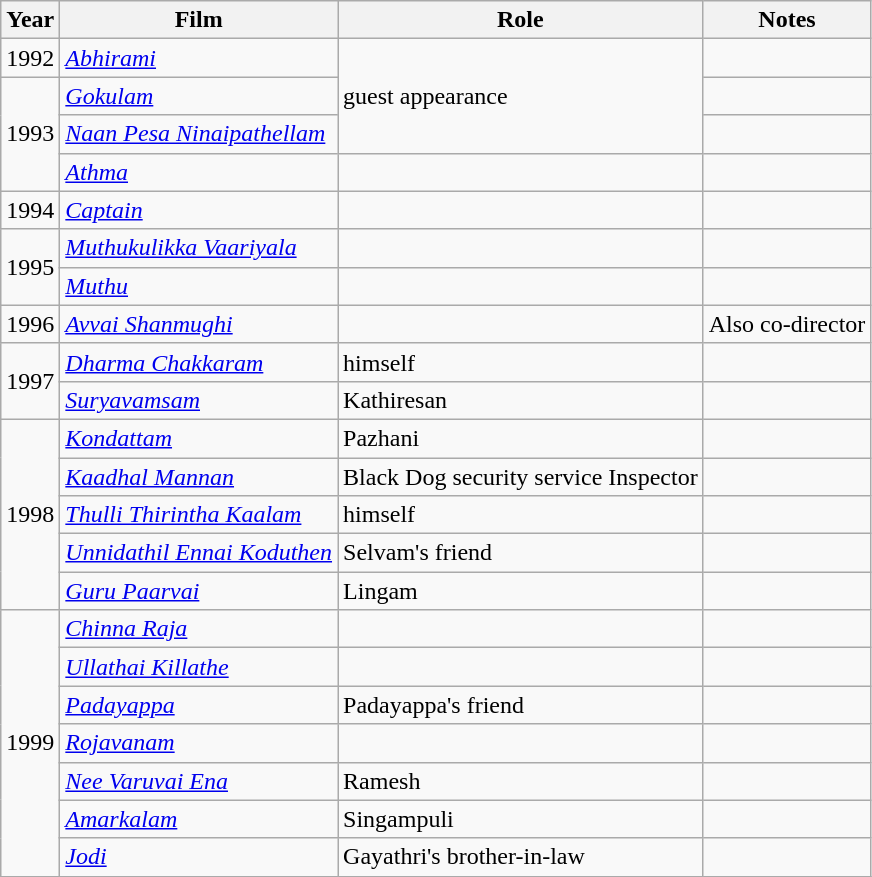<table class="wikitable sortable">
<tr>
<th>Year</th>
<th>Film</th>
<th>Role</th>
<th>Notes</th>
</tr>
<tr>
<td>1992</td>
<td><em><a href='#'>Abhirami</a></em></td>
<td rowspan="3">guest appearance</td>
<td></td>
</tr>
<tr>
<td rowspan="3">1993</td>
<td><em><a href='#'>Gokulam</a></em></td>
<td></td>
</tr>
<tr>
<td><em><a href='#'>Naan Pesa Ninaipathellam</a></em></td>
<td></td>
</tr>
<tr>
<td><em><a href='#'>Athma</a></em></td>
<td></td>
<td></td>
</tr>
<tr>
<td>1994</td>
<td><em><a href='#'>Captain</a></em></td>
<td></td>
<td></td>
</tr>
<tr>
<td rowspan="2">1995</td>
<td><em><a href='#'>Muthukulikka Vaariyala</a></em></td>
<td></td>
<td></td>
</tr>
<tr>
<td><em><a href='#'>Muthu</a></em></td>
<td></td>
<td></td>
</tr>
<tr>
<td>1996</td>
<td><em><a href='#'>Avvai Shanmughi</a></em></td>
<td></td>
<td>Also co-director</td>
</tr>
<tr>
<td rowspan="2">1997</td>
<td><em><a href='#'>Dharma Chakkaram</a></em></td>
<td>himself</td>
<td></td>
</tr>
<tr>
<td><em><a href='#'>Suryavamsam</a></em></td>
<td>Kathiresan</td>
<td></td>
</tr>
<tr>
<td rowspan="5">1998</td>
<td><em><a href='#'>Kondattam</a></em></td>
<td>Pazhani</td>
<td></td>
</tr>
<tr>
<td><em><a href='#'>Kaadhal Mannan</a></em></td>
<td>Black Dog security service Inspector</td>
<td></td>
</tr>
<tr>
<td><em><a href='#'>Thulli Thirintha Kaalam</a></em></td>
<td>himself</td>
<td></td>
</tr>
<tr>
<td><em><a href='#'>Unnidathil Ennai Koduthen</a></em></td>
<td>Selvam's friend</td>
<td></td>
</tr>
<tr>
<td><em><a href='#'>Guru Paarvai</a></em></td>
<td>Lingam</td>
<td></td>
</tr>
<tr>
<td rowspan="7">1999</td>
<td><em><a href='#'>Chinna Raja</a></em></td>
<td></td>
<td></td>
</tr>
<tr>
<td><em><a href='#'>Ullathai Killathe</a></em></td>
<td></td>
<td></td>
</tr>
<tr>
<td><em><a href='#'>Padayappa</a></em></td>
<td>Padayappa's friend</td>
<td></td>
</tr>
<tr>
<td><em><a href='#'>Rojavanam</a></em></td>
<td></td>
<td></td>
</tr>
<tr>
<td><em><a href='#'>Nee Varuvai Ena</a></em></td>
<td>Ramesh</td>
<td></td>
</tr>
<tr>
<td><em><a href='#'>Amarkalam</a></em></td>
<td>Singampuli</td>
<td></td>
</tr>
<tr>
<td><em><a href='#'>Jodi</a></em></td>
<td>Gayathri's brother-in-law</td>
<td></td>
</tr>
<tr>
</tr>
</table>
